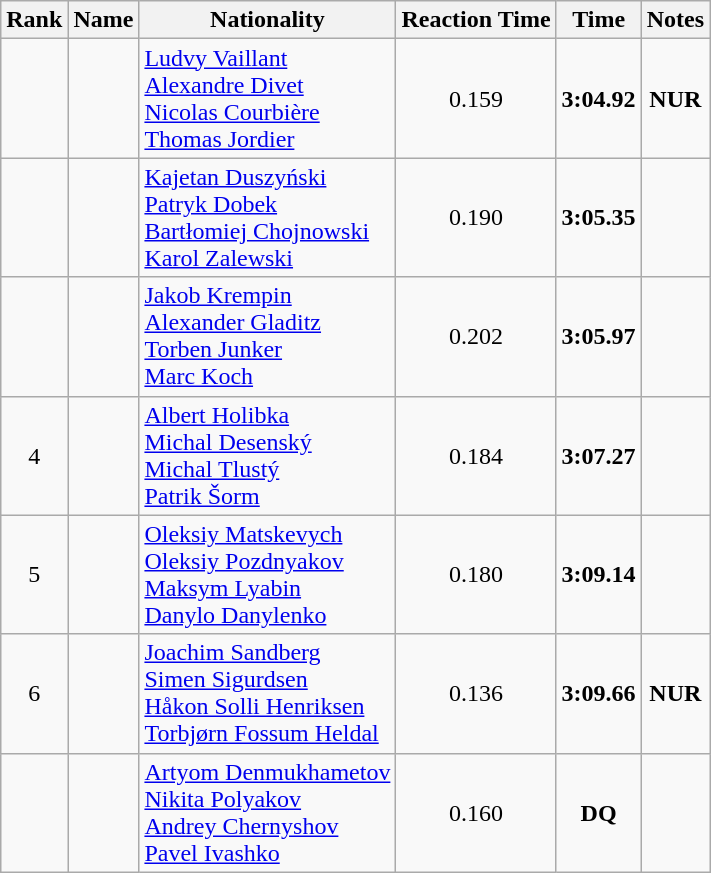<table class="wikitable sortable" style="text-align:center">
<tr>
<th>Rank</th>
<th>Name</th>
<th>Nationality</th>
<th>Reaction Time</th>
<th>Time</th>
<th>Notes</th>
</tr>
<tr>
<td></td>
<td align=left></td>
<td align=left><a href='#'>Ludvy Vaillant</a><br><a href='#'>Alexandre Divet</a><br><a href='#'>Nicolas Courbière</a><br><a href='#'>Thomas Jordier</a><br></td>
<td>0.159</td>
<td><strong>3:04.92</strong></td>
<td><strong>NUR</strong></td>
</tr>
<tr>
<td></td>
<td align=left></td>
<td align=left><a href='#'>Kajetan Duszyński</a><br><a href='#'>Patryk Dobek</a><br><a href='#'>Bartłomiej Chojnowski</a><br><a href='#'>Karol Zalewski</a><br></td>
<td>0.190</td>
<td><strong>3:05.35</strong></td>
<td></td>
</tr>
<tr>
<td></td>
<td align=left></td>
<td align=left><a href='#'>Jakob Krempin</a><br><a href='#'>Alexander Gladitz</a><br><a href='#'>Torben Junker</a><br><a href='#'>Marc Koch</a><br></td>
<td>0.202</td>
<td><strong>3:05.97</strong></td>
<td></td>
</tr>
<tr>
<td>4</td>
<td align=left></td>
<td align=left><a href='#'>Albert Holibka</a><br><a href='#'>Michal Desenský</a><br><a href='#'>Michal Tlustý</a><br><a href='#'>Patrik Šorm</a><br></td>
<td>0.184</td>
<td><strong>3:07.27</strong></td>
<td></td>
</tr>
<tr>
<td>5</td>
<td align=left></td>
<td align=left><a href='#'>Oleksiy Matskevych</a><br><a href='#'>Oleksiy Pozdnyakov</a><br><a href='#'>Maksym Lyabin</a><br><a href='#'>Danylo Danylenko</a><br></td>
<td>0.180</td>
<td><strong>3:09.14</strong></td>
<td></td>
</tr>
<tr>
<td>6</td>
<td align=left></td>
<td align=left><a href='#'>Joachim Sandberg</a><br><a href='#'>Simen Sigurdsen</a><br><a href='#'>Håkon Solli Henriksen</a><br><a href='#'>Torbjørn Fossum Heldal</a><br></td>
<td>0.136</td>
<td><strong>3:09.66</strong></td>
<td><strong>NUR</strong></td>
</tr>
<tr>
<td></td>
<td align=left></td>
<td align=left><a href='#'>Artyom Denmukhametov</a><br><a href='#'>Nikita Polyakov</a><br><a href='#'>Andrey Chernyshov</a><br><a href='#'>Pavel Ivashko</a><br></td>
<td>0.160</td>
<td><strong>DQ</strong></td>
<td></td>
</tr>
</table>
